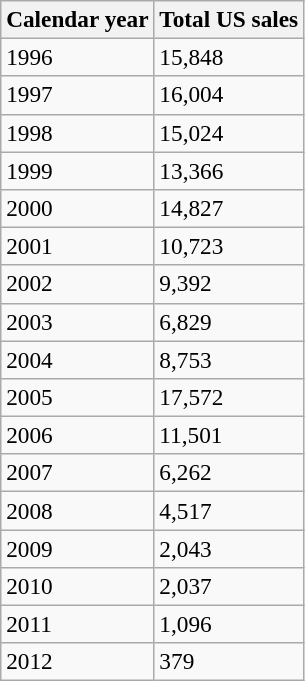<table class=wikitable style="font-size:97%">
<tr>
<th>Calendar year</th>
<th>Total US sales</th>
</tr>
<tr>
<td>1996</td>
<td>15,848</td>
</tr>
<tr>
<td>1997</td>
<td>16,004</td>
</tr>
<tr>
<td>1998</td>
<td>15,024</td>
</tr>
<tr>
<td>1999</td>
<td>13,366</td>
</tr>
<tr>
<td>2000</td>
<td>14,827</td>
</tr>
<tr>
<td>2001</td>
<td>10,723</td>
</tr>
<tr>
<td>2002</td>
<td>9,392</td>
</tr>
<tr>
<td>2003</td>
<td>6,829</td>
</tr>
<tr>
<td>2004</td>
<td>8,753</td>
</tr>
<tr>
<td>2005</td>
<td>17,572</td>
</tr>
<tr>
<td>2006</td>
<td>11,501</td>
</tr>
<tr>
<td>2007</td>
<td>6,262</td>
</tr>
<tr>
<td>2008</td>
<td>4,517</td>
</tr>
<tr>
<td>2009</td>
<td>2,043</td>
</tr>
<tr>
<td>2010</td>
<td>2,037</td>
</tr>
<tr>
<td>2011</td>
<td>1,096</td>
</tr>
<tr>
<td>2012</td>
<td>379</td>
</tr>
</table>
